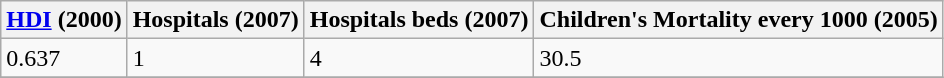<table class="wikitable" border="1">
<tr>
<th><a href='#'>HDI</a> (2000)</th>
<th>Hospitals (2007)</th>
<th>Hospitals beds (2007)</th>
<th>Children's Mortality every 1000 (2005)</th>
</tr>
<tr>
<td>0.637</td>
<td>1</td>
<td>4</td>
<td>30.5</td>
</tr>
<tr>
</tr>
</table>
